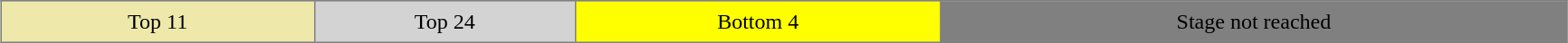<table border="2" cellpadding="6" style="background:silver; border:1px solid gray; border-collapse:collapse; margin:1em auto; text-align:center;">
<tr>
<td style="background:palegoldenrod" width="6%">Top 11</td>
<td style="background:lightgray" width="5%">Top 24</td>
<td style="background:yellow" width="7%">Bottom 4</td>
<td style="background:gray" width="12%"><span>Stage not reached</span></td>
</tr>
</table>
